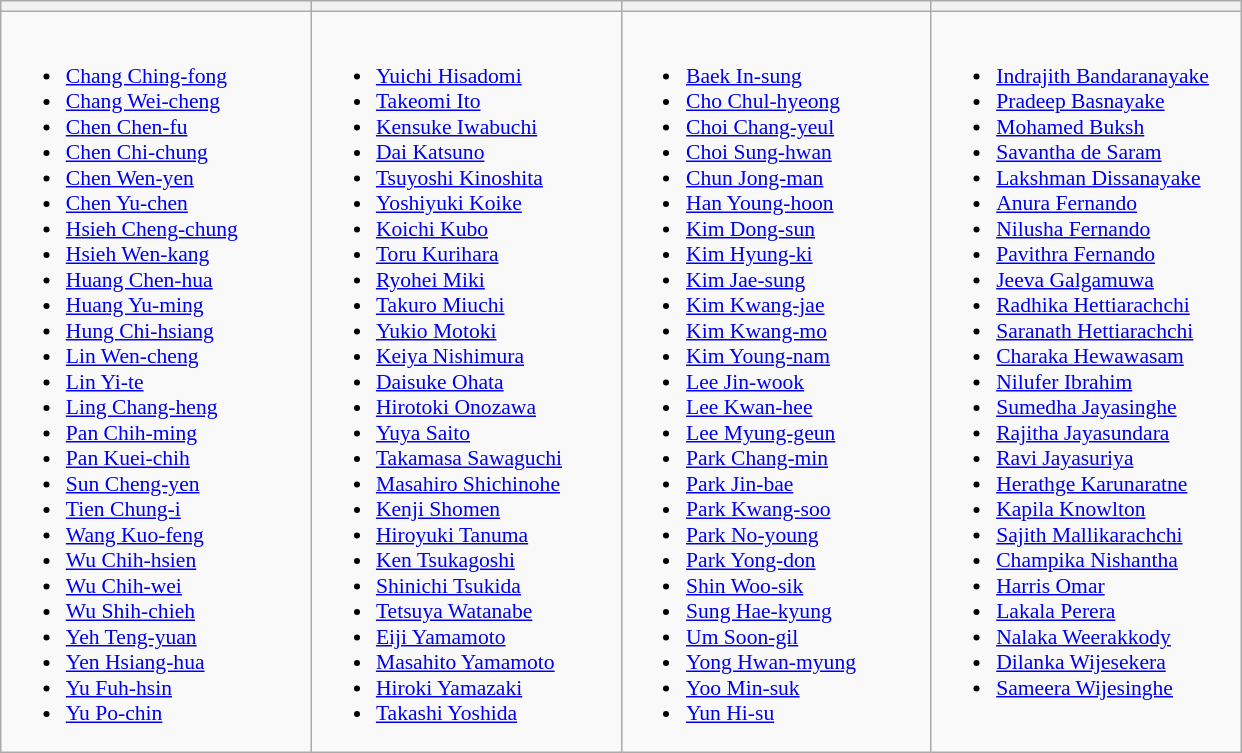<table class="wikitable" style="font-size:90%">
<tr>
<th width=200></th>
<th width=200></th>
<th width=200></th>
<th width=200></th>
</tr>
<tr>
<td valign=top><br><ul><li><a href='#'>Chang Ching-fong</a></li><li><a href='#'>Chang Wei-cheng</a></li><li><a href='#'>Chen Chen-fu</a></li><li><a href='#'>Chen Chi-chung</a></li><li><a href='#'>Chen Wen-yen</a></li><li><a href='#'>Chen Yu-chen</a></li><li><a href='#'>Hsieh Cheng-chung</a></li><li><a href='#'>Hsieh Wen-kang</a></li><li><a href='#'>Huang Chen-hua</a></li><li><a href='#'>Huang Yu-ming</a></li><li><a href='#'>Hung Chi-hsiang</a></li><li><a href='#'>Lin Wen-cheng</a></li><li><a href='#'>Lin Yi-te</a></li><li><a href='#'>Ling Chang-heng</a></li><li><a href='#'>Pan Chih-ming</a></li><li><a href='#'>Pan Kuei-chih</a></li><li><a href='#'>Sun Cheng-yen</a></li><li><a href='#'>Tien Chung-i</a></li><li><a href='#'>Wang Kuo-feng</a></li><li><a href='#'>Wu Chih-hsien</a></li><li><a href='#'>Wu Chih-wei</a></li><li><a href='#'>Wu Shih-chieh</a></li><li><a href='#'>Yeh Teng-yuan</a></li><li><a href='#'>Yen Hsiang-hua</a></li><li><a href='#'>Yu Fuh-hsin</a></li><li><a href='#'>Yu Po-chin</a></li></ul></td>
<td valign=top><br><ul><li><a href='#'>Yuichi Hisadomi</a></li><li><a href='#'>Takeomi Ito</a></li><li><a href='#'>Kensuke Iwabuchi</a></li><li><a href='#'>Dai Katsuno</a></li><li><a href='#'>Tsuyoshi Kinoshita</a></li><li><a href='#'>Yoshiyuki Koike</a></li><li><a href='#'>Koichi Kubo</a></li><li><a href='#'>Toru Kurihara</a></li><li><a href='#'>Ryohei Miki</a></li><li><a href='#'>Takuro Miuchi</a></li><li><a href='#'>Yukio Motoki</a></li><li><a href='#'>Keiya Nishimura</a></li><li><a href='#'>Daisuke Ohata</a></li><li><a href='#'>Hirotoki Onozawa</a></li><li><a href='#'>Yuya Saito</a></li><li><a href='#'>Takamasa Sawaguchi</a></li><li><a href='#'>Masahiro Shichinohe</a></li><li><a href='#'>Kenji Shomen</a></li><li><a href='#'>Hiroyuki Tanuma</a></li><li><a href='#'>Ken Tsukagoshi</a></li><li><a href='#'>Shinichi Tsukida</a></li><li><a href='#'>Tetsuya Watanabe</a></li><li><a href='#'>Eiji Yamamoto</a></li><li><a href='#'>Masahito Yamamoto</a></li><li><a href='#'>Hiroki Yamazaki</a></li><li><a href='#'>Takashi Yoshida</a></li></ul></td>
<td valign=top><br><ul><li><a href='#'>Baek In-sung</a></li><li><a href='#'>Cho Chul-hyeong</a></li><li><a href='#'>Choi Chang-yeul</a></li><li><a href='#'>Choi Sung-hwan</a></li><li><a href='#'>Chun Jong-man</a></li><li><a href='#'>Han Young-hoon</a></li><li><a href='#'>Kim Dong-sun</a></li><li><a href='#'>Kim Hyung-ki</a></li><li><a href='#'>Kim Jae-sung</a></li><li><a href='#'>Kim Kwang-jae</a></li><li><a href='#'>Kim Kwang-mo</a></li><li><a href='#'>Kim Young-nam</a></li><li><a href='#'>Lee Jin-wook</a></li><li><a href='#'>Lee Kwan-hee</a></li><li><a href='#'>Lee Myung-geun</a></li><li><a href='#'>Park Chang-min</a></li><li><a href='#'>Park Jin-bae</a></li><li><a href='#'>Park Kwang-soo</a></li><li><a href='#'>Park No-young</a></li><li><a href='#'>Park Yong-don</a></li><li><a href='#'>Shin Woo-sik</a></li><li><a href='#'>Sung Hae-kyung</a></li><li><a href='#'>Um Soon-gil</a></li><li><a href='#'>Yong Hwan-myung</a></li><li><a href='#'>Yoo Min-suk</a></li><li><a href='#'>Yun Hi-su</a></li></ul></td>
<td valign=top><br><ul><li><a href='#'>Indrajith Bandaranayake</a></li><li><a href='#'>Pradeep Basnayake</a></li><li><a href='#'>Mohamed Buksh</a></li><li><a href='#'>Savantha de Saram</a></li><li><a href='#'>Lakshman Dissanayake</a></li><li><a href='#'>Anura Fernando</a></li><li><a href='#'>Nilusha Fernando</a></li><li><a href='#'>Pavithra Fernando</a></li><li><a href='#'>Jeeva Galgamuwa</a></li><li><a href='#'>Radhika Hettiarachchi</a></li><li><a href='#'>Saranath Hettiarachchi</a></li><li><a href='#'>Charaka Hewawasam</a></li><li><a href='#'>Nilufer Ibrahim</a></li><li><a href='#'>Sumedha Jayasinghe</a></li><li><a href='#'>Rajitha Jayasundara</a></li><li><a href='#'>Ravi Jayasuriya</a></li><li><a href='#'>Herathge Karunaratne</a></li><li><a href='#'>Kapila Knowlton</a></li><li><a href='#'>Sajith Mallikarachchi</a></li><li><a href='#'>Champika Nishantha</a></li><li><a href='#'>Harris Omar</a></li><li><a href='#'>Lakala Perera</a></li><li><a href='#'>Nalaka Weerakkody</a></li><li><a href='#'>Dilanka Wijesekera</a></li><li><a href='#'>Sameera Wijesinghe</a></li></ul></td>
</tr>
</table>
